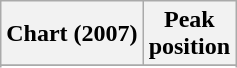<table class="wikitable sortable plainrowheaders" style="text-align:center">
<tr>
<th scope="col">Chart (2007)</th>
<th scope="col">Peak<br> position</th>
</tr>
<tr>
</tr>
<tr>
</tr>
<tr>
</tr>
</table>
